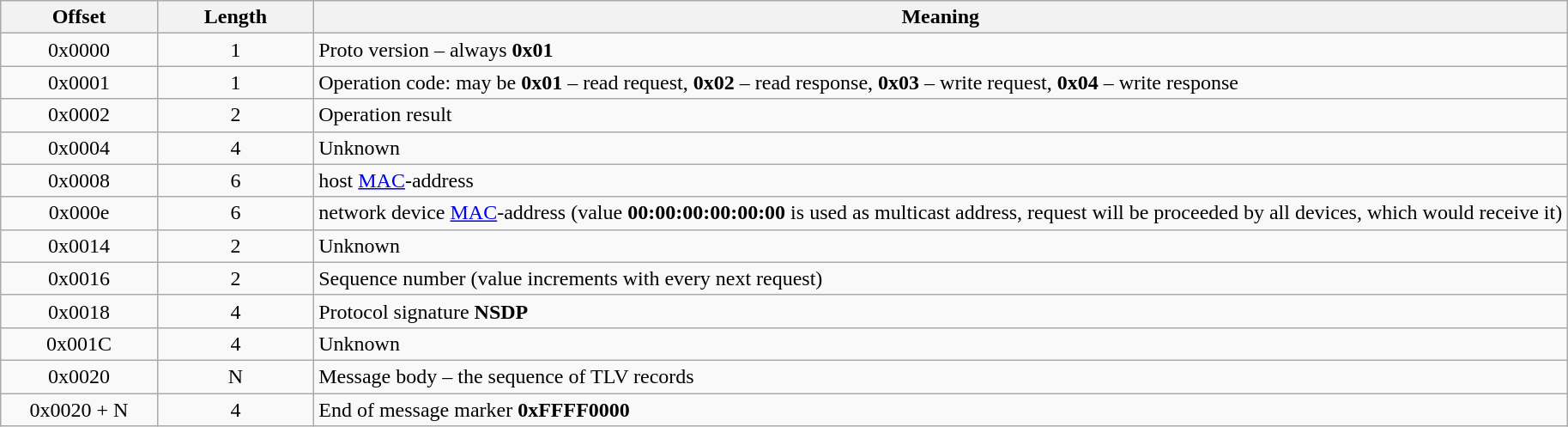<table class="wikitable" center">
<tr style="text-align:center;">
<th style="width:10%;">Offset</th>
<th style="width:10%;">Length</th>
<th colspan="8" style="width:80%;">Meaning</th>
</tr>
<tr style="text-align:center;">
<td style="width:10%;">0x0000</td>
<td style="width:10%;">1</td>
<td colspan="8"  style="width:80%; text-align:justify;">Proto version – always <strong>0x01</strong></td>
</tr>
<tr style="text-align:center;">
<td style="width:10%;">0x0001</td>
<td style="width:10%;">1</td>
<td colspan="8"  style="width:80%; text-align:justify;">Operation code: may be <strong>0x01</strong> – read request, <strong>0x02</strong> – read response, <strong>0x03</strong> – write request, <strong>0x04</strong> – write response</td>
</tr>
<tr style="text-align:center;">
<td style="width:10%;">0x0002</td>
<td style="width:10%;">2</td>
<td colspan="8"  style="width:80%; text-align:justify;">Operation result</td>
</tr>
<tr style="text-align:center;">
<td style="width:10%;">0x0004</td>
<td style="width:10%;">4</td>
<td colspan="8"  style="width:80%; text-align:justify;">Unknown</td>
</tr>
<tr style="text-align:center;">
<td style="width:10%;">0x0008</td>
<td style="width:10%;">6</td>
<td colspan="8"  style="width:80%; text-align:justify;">host <a href='#'>MAC</a>-address</td>
</tr>
<tr style="text-align:center;">
<td style="width:10%;">0x000e</td>
<td style="width:10%;">6</td>
<td colspan="8"  style="width:80%; text-align:justify;">network device <a href='#'>MAC</a>-address (value <strong>00:00:00:00:00:00</strong> is used as multicast address, request will be proceeded by all devices, which would receive it)</td>
</tr>
<tr style="text-align:center;">
<td style="width:10%;">0x0014</td>
<td style="width:10%;">2</td>
<td colspan="8"  style="width:80%; text-align:justify;">Unknown</td>
</tr>
<tr style="text-align:center;">
<td style="width:10%;">0x0016</td>
<td style="width:10%;">2</td>
<td colspan="8"  style="width:80%; text-align:justify;">Sequence number (value increments with every next request)</td>
</tr>
<tr style="text-align:center;">
<td style="width:10%;">0x0018</td>
<td style="width:10%;">4</td>
<td colspan="8"  style="width:80%; text-align:justify;">Protocol signature <strong>NSDP</strong></td>
</tr>
<tr style="text-align:center;">
<td style="width:10%;">0x001С</td>
<td style="width:10%;">4</td>
<td colspan="8"  style="width:80%; text-align:justify;">Unknown</td>
</tr>
<tr style="text-align:center;">
<td style="width:10%;">0x0020</td>
<td style="width:10%;">N</td>
<td colspan="8"  style="width:80%; text-align:justify;">Message body – the sequence of TLV records</td>
</tr>
<tr style="text-align:center;">
<td style="width:10%;">0x0020 + N</td>
<td style="width:10%;">4</td>
<td colspan="8"  style="width:80%; text-align:justify;">End of message marker <strong>0xFFFF0000</strong></td>
</tr>
</table>
